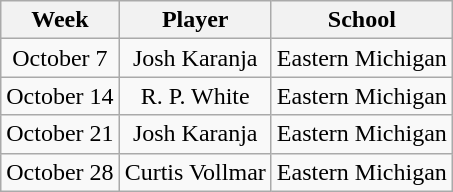<table class="wikitable" style="text-align:center;">
<tr>
<th>Week</th>
<th>Player</th>
<th>School</th>
</tr>
<tr>
<td>October 7</td>
<td>Josh Karanja</td>
<td>Eastern Michigan</td>
</tr>
<tr>
<td>October 14</td>
<td>R. P. White</td>
<td>Eastern Michigan</td>
</tr>
<tr>
<td>October 21</td>
<td>Josh Karanja</td>
<td>Eastern Michigan</td>
</tr>
<tr>
<td>October 28</td>
<td>Curtis Vollmar</td>
<td>Eastern Michigan</td>
</tr>
</table>
